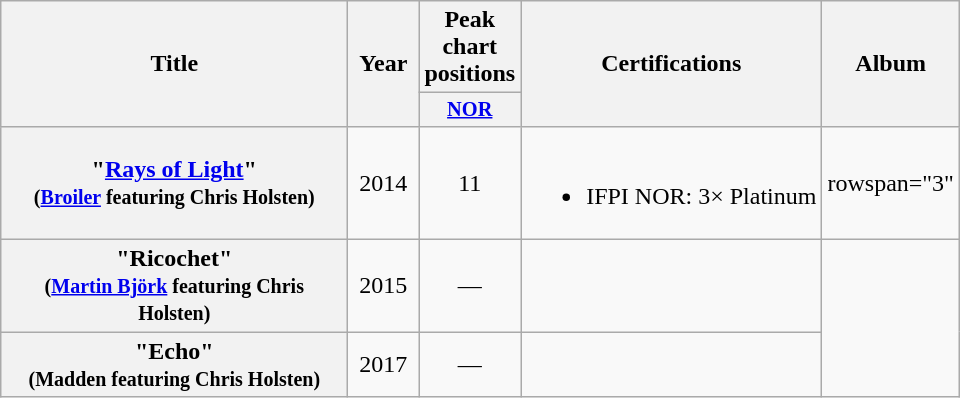<table class="wikitable plainrowheaders" style="text-align:center;">
<tr>
<th scope="col" rowspan="2" style="width:14em;">Title</th>
<th scope="col" rowspan="2" style="width:2.5em;">Year</th>
<th scope="col" colspan="1">Peak chart positions</th>
<th scope="col" rowspan="2">Certifications</th>
<th scope="col" rowspan="2">Album</th>
</tr>
<tr>
<th scope="col" style="width:3.5em;font-size:85%"><a href='#'>NOR</a><br></th>
</tr>
<tr>
<th scope="row">"<a href='#'>Rays of Light</a>"<br><small>(<a href='#'>Broiler</a> featuring Chris Holsten)</small></th>
<td>2014</td>
<td>11</td>
<td><br><ul><li>IFPI NOR: 3× Platinum</li></ul></td>
<td>rowspan="3" </td>
</tr>
<tr>
<th scope="row">"Ricochet"<br><small>(<a href='#'>Martin Björk</a> featuring Chris Holsten)</small></th>
<td>2015</td>
<td>—</td>
<td></td>
</tr>
<tr>
<th scope="row">"Echo"<br><small>(Madden featuring Chris Holsten)</small></th>
<td>2017</td>
<td>—</td>
<td></td>
</tr>
</table>
